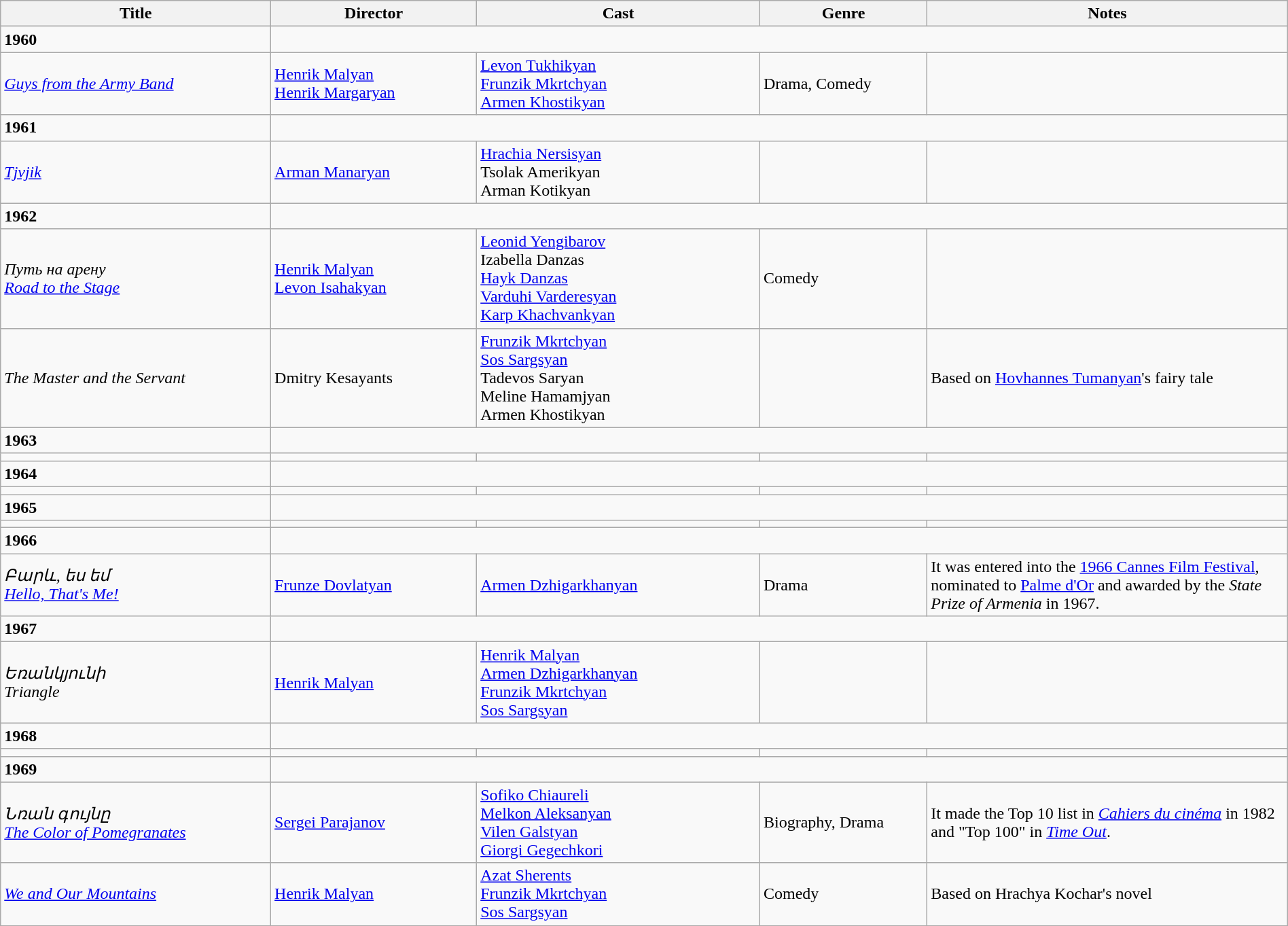<table class="wikitable" width= "100%">
<tr>
<th width=21%>Title</th>
<th width=16%>Director</th>
<th width=22%>Cast</th>
<th width=13%>Genre</th>
<th width=28%>Notes</th>
</tr>
<tr>
<td><strong>1960</strong></td>
</tr>
<tr>
<td><em><a href='#'>Guys from the Army Band</a></em></td>
<td><a href='#'>Henrik Malyan</a><br><a href='#'>Henrik Margaryan</a></td>
<td><a href='#'>Levon Tukhikyan</a><br><a href='#'>Frunzik Mkrtchyan</a><br><a href='#'>Armen Khostikyan</a></td>
<td>Drama, Comedy</td>
<td></td>
</tr>
<tr>
<td><strong>1961</strong></td>
</tr>
<tr>
<td><em><a href='#'>Tjvjik</a></em></td>
<td><a href='#'>Arman Manaryan</a></td>
<td><a href='#'>Hrachia Nersisyan</a><br>Tsolak Amerikyan<br>Arman Kotikyan</td>
<td></td>
<td></td>
</tr>
<tr>
<td><strong>1962</strong></td>
</tr>
<tr>
<td><em>Путь на арену</em><br><em><a href='#'>Road to the Stage</a></em></td>
<td><a href='#'>Henrik Malyan</a><br><a href='#'>Levon Isahakyan</a></td>
<td><a href='#'>Leonid Yengibarov</a><br>Izabella Danzas<br><a href='#'>Hayk Danzas</a><br><a href='#'>Varduhi Varderesyan</a><br><a href='#'>Karp Khachvankyan</a></td>
<td>Comedy</td>
<td></td>
</tr>
<tr>
<td><em>The Master and the Servant</em></td>
<td>Dmitry Kesayants</td>
<td><a href='#'>Frunzik Mkrtchyan</a><br><a href='#'>Sos Sargsyan</a><br>Tadevos Saryan<br>Meline Hamamjyan<br>Armen Khostikyan</td>
<td></td>
<td>Based on <a href='#'>Hovhannes Tumanyan</a>'s fairy tale</td>
</tr>
<tr>
<td><strong>1963</strong></td>
</tr>
<tr>
<td></td>
<td></td>
<td></td>
<td></td>
<td></td>
</tr>
<tr>
<td><strong>1964</strong></td>
</tr>
<tr>
<td></td>
<td></td>
<td></td>
<td></td>
<td></td>
</tr>
<tr>
<td><strong>1965</strong></td>
</tr>
<tr>
<td></td>
<td></td>
<td></td>
<td></td>
<td></td>
</tr>
<tr>
<td><strong>1966</strong></td>
</tr>
<tr>
<td><em>Բարև, ես եմ</em><br><em><a href='#'>Hello, That's Me!</a></em></td>
<td><a href='#'>Frunze Dovlatyan</a></td>
<td><a href='#'>Armen Dzhigarkhanyan</a></td>
<td>Drama</td>
<td>It was entered into the <a href='#'>1966 Cannes Film Festival</a>, nominated to <a href='#'>Palme d'Or</a> and awarded by the <em>State Prize of Armenia</em> in 1967.</td>
</tr>
<tr>
<td><strong>1967</strong></td>
</tr>
<tr>
<td><em>Եռանկյունի</em><br><em>Triangle</em></td>
<td><a href='#'>Henrik Malyan</a></td>
<td><a href='#'>Henrik Malyan</a><br><a href='#'>Armen Dzhigarkhanyan</a><br><a href='#'>Frunzik Mkrtchyan</a><br><a href='#'>Sos Sargsyan</a></td>
<td></td>
<td></td>
</tr>
<tr>
<td><strong>1968</strong></td>
</tr>
<tr>
<td></td>
<td></td>
<td></td>
<td></td>
<td></td>
</tr>
<tr>
<td><strong>1969</strong></td>
</tr>
<tr>
<td><em>Նռան գույնը</em><br><em><a href='#'>The Color of Pomegranates</a></em></td>
<td><a href='#'>Sergei Parajanov</a></td>
<td><a href='#'>Sofiko Chiaureli</a><br><a href='#'>Melkon Aleksanyan</a><br><a href='#'>Vilen Galstyan</a><br><a href='#'>Giorgi Gegechkori</a></td>
<td>Biography, Drama</td>
<td>It made the Top 10 list in <em><a href='#'>Cahiers du cinéma</a></em> in 1982 and "Top 100" in <em><a href='#'>Time Out</a></em>.</td>
</tr>
<tr>
<td><em><a href='#'>We and Our Mountains</a></em></td>
<td><a href='#'>Henrik Malyan</a></td>
<td><a href='#'>Azat Sherents</a><br><a href='#'>Frunzik Mkrtchyan</a><br><a href='#'>Sos Sargsyan</a></td>
<td>Comedy</td>
<td>Based on Hrachya Kochar's novel</td>
</tr>
<tr>
</tr>
</table>
